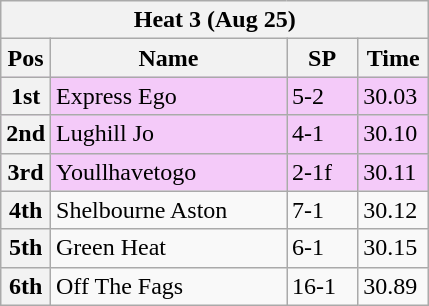<table class="wikitable">
<tr>
<th colspan="6">Heat 3 (Aug 25)</th>
</tr>
<tr>
<th width=20>Pos</th>
<th width=150>Name</th>
<th width=40>SP</th>
<th width=40>Time</th>
</tr>
<tr style="background: #f4caf9;">
<th>1st</th>
<td>Express Ego</td>
<td>5-2</td>
<td>30.03</td>
</tr>
<tr style="background: #f4caf9;">
<th>2nd</th>
<td>Lughill Jo</td>
<td>4-1</td>
<td>30.10</td>
</tr>
<tr style="background: #f4caf9;">
<th>3rd</th>
<td>Youllhavetogo</td>
<td>2-1f</td>
<td>30.11</td>
</tr>
<tr>
<th>4th</th>
<td>Shelbourne Aston</td>
<td>7-1</td>
<td>30.12</td>
</tr>
<tr>
<th>5th</th>
<td>Green Heat</td>
<td>6-1</td>
<td>30.15</td>
</tr>
<tr>
<th>6th</th>
<td>Off The Fags</td>
<td>16-1</td>
<td>30.89</td>
</tr>
</table>
